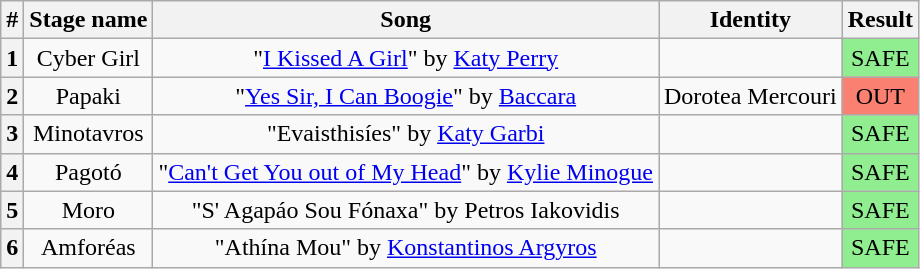<table class="wikitable plainrowheaders" style="text-align: center;">
<tr>
<th>#</th>
<th>Stage name</th>
<th>Song</th>
<th>Identity</th>
<th>Result</th>
</tr>
<tr>
<th>1</th>
<td>Cyber Girl</td>
<td>"<a href='#'>I Kissed A Girl</a>" by <a href='#'>Katy Perry</a></td>
<td></td>
<td bgcolor=lightgreen>SAFE</td>
</tr>
<tr>
<th>2</th>
<td>Papaki</td>
<td>"<a href='#'>Yes Sir, I Can Boogie</a>" by <a href='#'>Baccara</a></td>
<td>Dorotea Mercouri</td>
<td bgcolor=salmon>OUT</td>
</tr>
<tr>
<th>3</th>
<td>Minotavros</td>
<td>"Evaisthisíes" by <a href='#'>Katy Garbi</a></td>
<td></td>
<td bgcolor=lightgreen>SAFE</td>
</tr>
<tr>
<th>4</th>
<td>Pagotó</td>
<td>"<a href='#'>Can't Get You out of My Head</a>" by <a href='#'>Kylie Minogue</a></td>
<td></td>
<td bgcolor=lightgreen>SAFE</td>
</tr>
<tr>
<th>5</th>
<td>Moro</td>
<td>"S' Agapáo Sou Fónaxa" by Petros Iakovidis</td>
<td></td>
<td bgcolor=lightgreen>SAFE</td>
</tr>
<tr>
<th>6</th>
<td>Amforéas</td>
<td>"Athína Mou" by <a href='#'>Konstantinos Argyros</a></td>
<td></td>
<td bgcolor=lightgreen>SAFE</td>
</tr>
</table>
